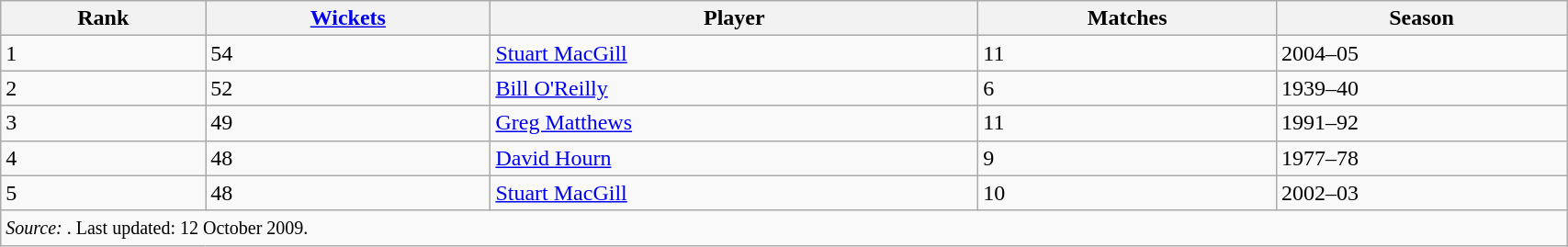<table class="wikitable" style="width:90%;">
<tr>
<th>Rank</th>
<th><a href='#'>Wickets</a></th>
<th>Player</th>
<th>Matches</th>
<th>Season</th>
</tr>
<tr>
<td>1</td>
<td>54</td>
<td><a href='#'>Stuart MacGill</a></td>
<td>11</td>
<td>2004–05</td>
</tr>
<tr>
<td>2</td>
<td>52</td>
<td><a href='#'>Bill O'Reilly</a></td>
<td>6</td>
<td>1939–40</td>
</tr>
<tr>
<td>3</td>
<td>49</td>
<td><a href='#'>Greg Matthews</a></td>
<td>11</td>
<td>1991–92</td>
</tr>
<tr>
<td>4</td>
<td>48</td>
<td><a href='#'>David Hourn</a></td>
<td>9</td>
<td>1977–78</td>
</tr>
<tr>
<td>5</td>
<td>48</td>
<td><a href='#'>Stuart MacGill</a></td>
<td>10</td>
<td>2002–03</td>
</tr>
<tr>
<td colspan=5><small><em>Source: </em>. Last updated: 12 October 2009.</small></td>
</tr>
</table>
